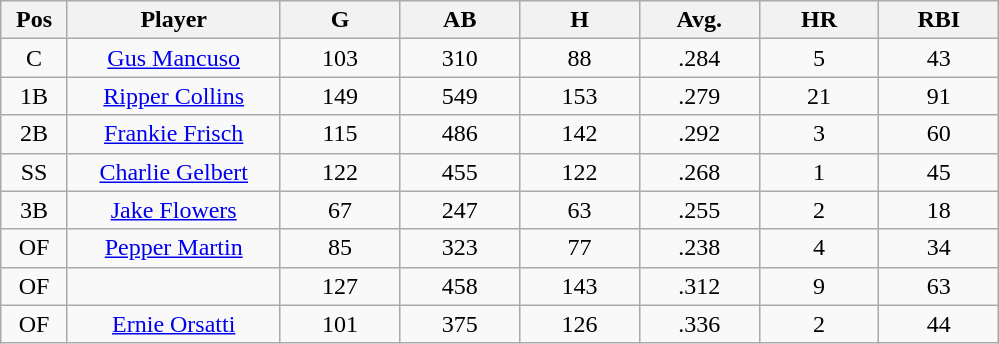<table class="wikitable sortable">
<tr>
<th bgcolor="#DDDDFF" width="5%">Pos</th>
<th bgcolor="#DDDDFF" width="16%">Player</th>
<th bgcolor="#DDDDFF" width="9%">G</th>
<th bgcolor="#DDDDFF" width="9%">AB</th>
<th bgcolor="#DDDDFF" width="9%">H</th>
<th bgcolor="#DDDDFF" width="9%">Avg.</th>
<th bgcolor="#DDDDFF" width="9%">HR</th>
<th bgcolor="#DDDDFF" width="9%">RBI</th>
</tr>
<tr align="center">
<td>C</td>
<td><a href='#'>Gus Mancuso</a></td>
<td>103</td>
<td>310</td>
<td>88</td>
<td>.284</td>
<td>5</td>
<td>43</td>
</tr>
<tr align=center>
<td>1B</td>
<td><a href='#'>Ripper Collins</a></td>
<td>149</td>
<td>549</td>
<td>153</td>
<td>.279</td>
<td>21</td>
<td>91</td>
</tr>
<tr align=center>
<td>2B</td>
<td><a href='#'>Frankie Frisch</a></td>
<td>115</td>
<td>486</td>
<td>142</td>
<td>.292</td>
<td>3</td>
<td>60</td>
</tr>
<tr align=center>
<td>SS</td>
<td><a href='#'>Charlie Gelbert</a></td>
<td>122</td>
<td>455</td>
<td>122</td>
<td>.268</td>
<td>1</td>
<td>45</td>
</tr>
<tr align=center>
<td>3B</td>
<td><a href='#'>Jake Flowers</a></td>
<td>67</td>
<td>247</td>
<td>63</td>
<td>.255</td>
<td>2</td>
<td>18</td>
</tr>
<tr align=center>
<td>OF</td>
<td><a href='#'>Pepper Martin</a></td>
<td>85</td>
<td>323</td>
<td>77</td>
<td>.238</td>
<td>4</td>
<td>34</td>
</tr>
<tr align=center>
<td>OF</td>
<td></td>
<td>127</td>
<td>458</td>
<td>143</td>
<td>.312</td>
<td>9</td>
<td>63</td>
</tr>
<tr align="center">
<td>OF</td>
<td><a href='#'>Ernie Orsatti</a></td>
<td>101</td>
<td>375</td>
<td>126</td>
<td>.336</td>
<td>2</td>
<td>44</td>
</tr>
</table>
